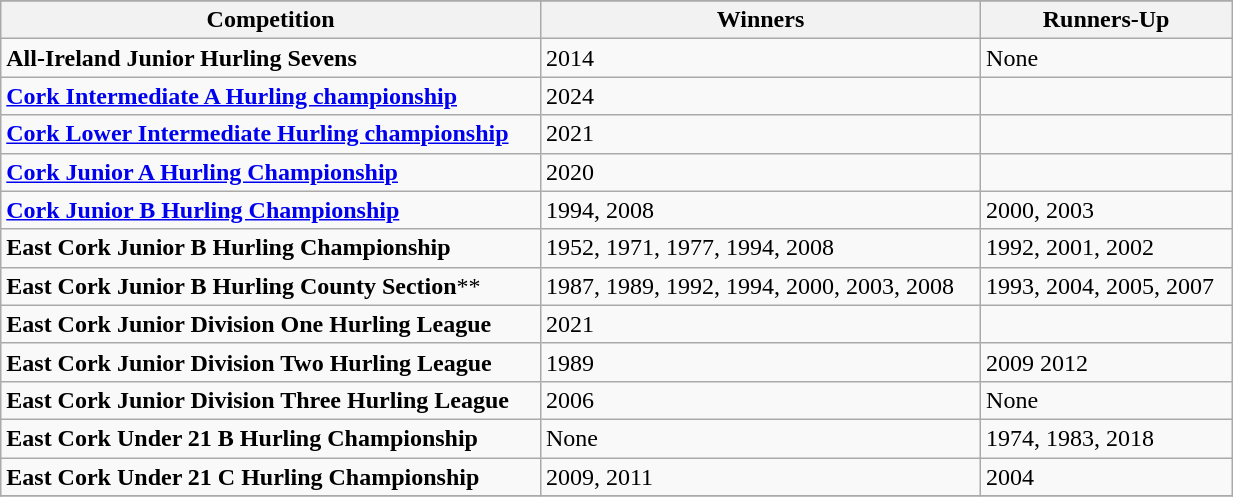<table class="wikitable" width="65%">
<tr style="text-align:center;background:Blue;color:Gold;">
</tr>
<tr>
<th><strong>Competition</strong></th>
<th><strong>Winners</strong></th>
<th><strong>Runners-Up</strong></th>
</tr>
<tr>
<td><strong>All-Ireland Junior Hurling Sevens</strong></td>
<td>2014</td>
<td>None</td>
</tr>
<tr>
<td><strong><a href='#'>Cork Intermediate A Hurling championship</a></strong></td>
<td>2024</td>
<td></td>
</tr>
<tr>
<td><strong><a href='#'>Cork Lower Intermediate Hurling championship</a></strong></td>
<td>2021</td>
<td></td>
</tr>
<tr>
<td><strong><a href='#'>Cork Junior A Hurling Championship</a></strong></td>
<td>2020</td>
<td></td>
</tr>
<tr>
<td><strong><a href='#'>Cork Junior B Hurling Championship</a></strong></td>
<td>1994, 2008</td>
<td>2000, 2003</td>
</tr>
<tr>
<td><strong>East Cork Junior B Hurling Championship</strong></td>
<td>1952, 1971, 1977, 1994, 2008</td>
<td>1992, 2001, 2002</td>
</tr>
<tr>
<td><strong>East Cork Junior B Hurling County Section</strong>**</td>
<td>1987, 1989, 1992, 1994, 2000, 2003, 2008</td>
<td>1993, 2004, 2005, 2007</td>
</tr>
<tr>
<td><strong>East Cork Junior Division One Hurling League</strong></td>
<td>2021</td>
<td></td>
</tr>
<tr>
<td><strong>East Cork Junior Division Two Hurling League</strong></td>
<td>1989</td>
<td>2009 2012</td>
</tr>
<tr>
<td><strong>East Cork Junior Division Three Hurling League</strong></td>
<td>2006</td>
<td>None</td>
</tr>
<tr>
<td><strong>East Cork Under 21 B Hurling Championship</strong></td>
<td>None</td>
<td>1974, 1983, 2018</td>
</tr>
<tr>
<td><strong>East Cork Under 21 C Hurling Championship</strong></td>
<td>2009, 2011</td>
<td>2004</td>
</tr>
<tr>
</tr>
</table>
